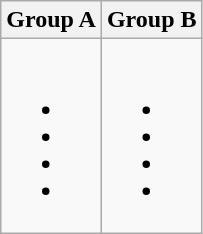<table class="wikitable">
<tr>
<th>Group A</th>
<th>Group B</th>
</tr>
<tr>
<td><br><ul><li></li><li></li><li></li><li></li></ul></td>
<td><br><ul><li></li><li></li><li></li><li></li></ul></td>
</tr>
</table>
